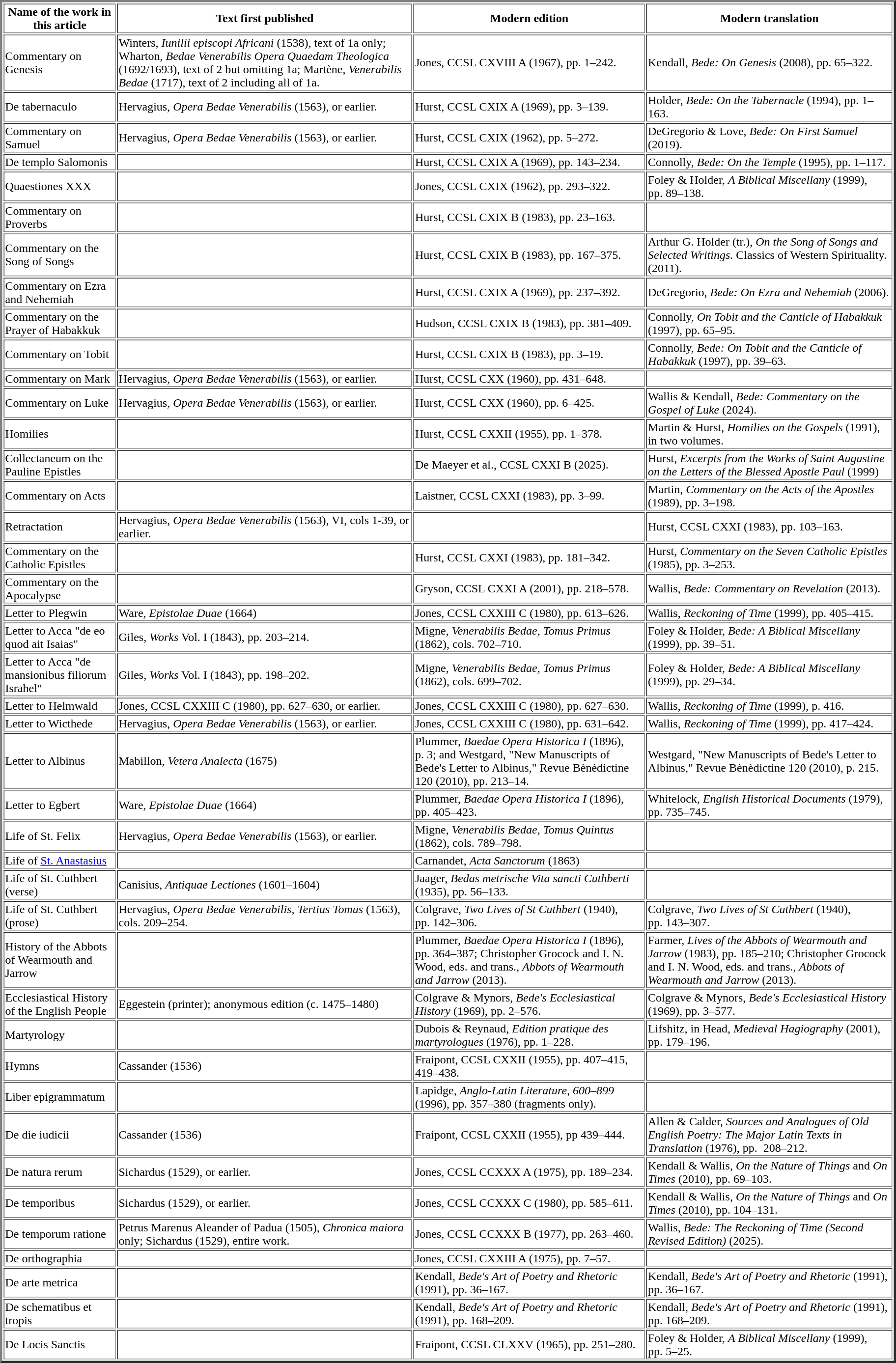<table border="3" style="margin-left:3em;">
<tr>
<th>Name of the work in this article</th>
<th>Text first published</th>
<th>Modern edition</th>
<th>Modern translation</th>
</tr>
<tr>
<td>Commentary on Genesis</td>
<td>Winters, <em>Iunilii episcopi Africani</em> (1538), text of 1a only; Wharton, <em>Bedae Venerabilis Opera Quaedam Theologica</em> (1692/1693), text of 2 but omitting 1a; Martène, <em>Venerabilis Bedae</em> (1717), text of 2 including all of 1a.</td>
<td>Jones, CCSL CXVIII A (1967), pp. 1–242.</td>
<td>Kendall, <em>Bede: On Genesis</em> (2008), pp. 65–322.</td>
</tr>
<tr>
<td>De tabernaculo</td>
<td>Hervagius, <em>Opera Bedae Venerabilis</em> (1563), or earlier.</td>
<td>Hurst, CCSL CXIX A (1969), pp. 3–139.</td>
<td>Holder, <em>Bede: On the Tabernacle</em> (1994), pp. 1–163.</td>
</tr>
<tr>
<td>Commentary on Samuel</td>
<td>Hervagius, <em>Opera Bedae Venerabilis</em> (1563), or earlier.</td>
<td>Hurst, CCSL CXIX (1962), pp. 5–272.</td>
<td>DeGregorio & Love, <em>Bede: On First Samuel</em> (2019).</td>
</tr>
<tr>
<td>De templo Salomonis</td>
<td></td>
<td>Hurst, CCSL CXIX A (1969), pp. 143–234.</td>
<td>Connolly, <em>Bede: On the Temple</em> (1995), pp. 1–117.</td>
</tr>
<tr>
<td>Quaestiones XXX</td>
<td></td>
<td>Jones, CCSL CXIX (1962), pp. 293–322.</td>
<td>Foley & Holder, <em>A Biblical Miscellany</em> (1999), pp. 89–138.</td>
</tr>
<tr>
<td>Commentary on Proverbs</td>
<td></td>
<td>Hurst, CCSL CXIX B (1983), pp. 23–163.</td>
<td></td>
</tr>
<tr>
<td>Commentary on the Song of Songs</td>
<td></td>
<td>Hurst, CCSL CXIX B (1983), pp. 167–375.</td>
<td>Arthur G. Holder (tr.), <em>On the Song of Songs and Selected Writings</em>. Classics of Western Spirituality. (2011).</td>
</tr>
<tr>
<td>Commentary on Ezra and Nehemiah</td>
<td></td>
<td>Hurst, CCSL CXIX A (1969), pp. 237–392.</td>
<td>DeGregorio, <em>Bede: On Ezra and Nehemiah</em> (2006).</td>
</tr>
<tr>
<td>Commentary on the Prayer of Habakkuk</td>
<td></td>
<td>Hudson, CCSL CXIX B (1983), pp. 381–409.</td>
<td>Connolly, <em>On Tobit and the Canticle of Habakkuk</em> (1997), pp. 65–95.</td>
</tr>
<tr>
<td>Commentary on Tobit</td>
<td></td>
<td>Hurst, CCSL CXIX B (1983), pp. 3–19.</td>
<td>Connolly, <em>Bede: On Tobit and the Canticle of Habakkuk</em> (1997), pp. 39–63.</td>
</tr>
<tr>
<td>Commentary on Mark</td>
<td>Hervagius, <em>Opera Bedae Venerabilis</em> (1563), or earlier.</td>
<td>Hurst, CCSL CXX (1960), pp. 431–648.</td>
<td></td>
</tr>
<tr>
<td>Commentary on Luke</td>
<td>Hervagius, <em>Opera Bedae Venerabilis</em> (1563), or earlier.</td>
<td>Hurst, CCSL CXX (1960), pp. 6–425.</td>
<td>Wallis & Kendall, <em>Bede: Commentary on the Gospel of Luke</em> (2024).</td>
</tr>
<tr>
<td>Homilies</td>
<td></td>
<td>Hurst, CCSL CXXII (1955), pp. 1–378.</td>
<td>Martin & Hurst, <em>Homilies on the Gospels</em> (1991), in two volumes.</td>
</tr>
<tr>
<td>Collectaneum on the Pauline Epistles</td>
<td></td>
<td>De Maeyer et al., CCSL CXXI B (2025).</td>
<td>Hurst, <em>Excerpts from the Works of Saint Augustine on the Letters of the Blessed Apostle Paul</em> (1999)</td>
</tr>
<tr>
<td>Commentary on Acts</td>
<td></td>
<td>Laistner, CCSL CXXI (1983), pp. 3–99.</td>
<td>Martin, <em>Commentary on the Acts of the Apostles</em> (1989), pp. 3–198.</td>
</tr>
<tr>
<td>Retractation</td>
<td>Hervagius, <em>Opera Bedae Venerabilis</em> (1563), VI, cols 1-39, or earlier.</td>
<td></td>
<td>Hurst, CCSL CXXI (1983), pp. 103–163.</td>
</tr>
<tr>
<td>Commentary on the Catholic Epistles</td>
<td></td>
<td>Hurst, CCSL CXXI (1983), pp. 181–342.</td>
<td>Hurst, <em>Commentary on the Seven Catholic Epistles</em> (1985), pp. 3–253.</td>
</tr>
<tr>
<td>Commentary on the Apocalypse</td>
<td></td>
<td>Gryson, CCSL CXXI A (2001), pp. 218–578.</td>
<td>Wallis, <em>Bede: Commentary on Revelation</em> (2013).</td>
</tr>
<tr>
<td>Letter to Plegwin</td>
<td>Ware, <em>Epistolae Duae</em> (1664)</td>
<td>Jones, CCSL CXXIII C (1980), pp. 613–626.</td>
<td>Wallis, <em>Reckoning of Time</em> (1999), pp. 405–415.</td>
</tr>
<tr>
<td>Letter to Acca "de eo quod ait Isaias"</td>
<td>Giles, <em>Works</em> Vol. I (1843), pp. 203–214.</td>
<td>Migne, <em>Venerabilis Bedae, Tomus Primus</em> (1862), cols. 702–710.</td>
<td>Foley & Holder, <em>Bede: A Biblical Miscellany</em> (1999), pp. 39–51.</td>
</tr>
<tr>
<td>Letter to Acca "de mansionibus filiorum Israhel"</td>
<td>Giles, <em>Works</em> Vol. I (1843), pp. 198–202.</td>
<td>Migne, <em>Venerabilis Bedae, Tomus Primus</em> (1862), cols. 699–702.</td>
<td>Foley & Holder, <em>Bede: A Biblical Miscellany</em> (1999), pp. 29–34.</td>
</tr>
<tr>
<td>Letter to Helmwald</td>
<td>Jones, CCSL CXXIII C (1980), pp. 627–630, or earlier.</td>
<td>Jones, CCSL CXXIII C (1980), pp. 627–630.</td>
<td>Wallis, <em>Reckoning of Time</em> (1999), p. 416.</td>
</tr>
<tr>
<td>Letter to Wicthede</td>
<td>Hervagius, <em>Opera Bedae Venerabilis</em> (1563), or earlier.</td>
<td>Jones, CCSL CXXIII C (1980), pp. 631–642.</td>
<td>Wallis, <em>Reckoning of Time</em> (1999), pp. 417–424.</td>
</tr>
<tr>
<td>Letter to Albinus</td>
<td>Mabillon, <em>Vetera Analecta</em> (1675)</td>
<td>Plummer, <em>Baedae Opera Historica I</em> (1896), p. 3; and Westgard, "New Manuscripts of Bede's Letter to Albinus," Revue Bènèdictine 120 (2010), pp. 213–14.</td>
<td>Westgard, "New Manuscripts of Bede's Letter to Albinus," Revue Bènèdictine 120 (2010), p. 215.</td>
</tr>
<tr>
<td>Letter to Egbert</td>
<td>Ware, <em>Epistolae Duae</em> (1664)</td>
<td>Plummer, <em>Baedae Opera Historica I</em> (1896), pp. 405–423.</td>
<td>Whitelock, <em>English Historical Documents</em> (1979), pp. 735–745.</td>
</tr>
<tr>
<td>Life of St. Felix</td>
<td>Hervagius, <em>Opera Bedae Venerabilis</em> (1563), or earlier.</td>
<td>Migne, <em>Venerabilis Bedae, Tomus Quintus</em> (1862), cols. 789–798.</td>
<td></td>
</tr>
<tr>
<td>Life of <a href='#'>St. Anastasius</a></td>
<td></td>
<td>Carnandet, <em>Acta Sanctorum</em> (1863)</td>
<td></td>
</tr>
<tr>
<td>Life of St. Cuthbert (verse)</td>
<td>Canisius, <em>Antiquae Lectiones</em> (1601–1604)</td>
<td>Jaager, <em>Bedas metrische Vita sancti Cuthberti</em> (1935), pp. 56–133.</td>
<td></td>
</tr>
<tr>
<td>Life of St. Cuthbert (prose)</td>
<td>Hervagius, <em>Opera Bedae Venerabilis, Tertius Tomus</em> (1563), cols. 209–254.</td>
<td>Colgrave, <em>Two Lives of St Cuthbert</em> (1940), pp. 142–306.</td>
<td>Colgrave, <em>Two Lives of St Cuthbert</em> (1940), pp. 143–307.</td>
</tr>
<tr>
<td>History of the Abbots of Wearmouth and Jarrow</td>
<td></td>
<td>Plummer, <em>Baedae Opera Historica I</em> (1896), pp. 364–387; Christopher Grocock and I. N. Wood, eds. and trans., <em>Abbots of Wearmouth and Jarrow</em> (2013).</td>
<td>Farmer, <em>Lives of the Abbots of Wearmouth and Jarrow</em> (1983), pp. 185–210; Christopher Grocock and I. N. Wood, eds. and trans., <em>Abbots of Wearmouth and Jarrow</em> (2013).</td>
</tr>
<tr>
<td>Ecclesiastical History of the English People</td>
<td>Eggestein (printer); anonymous edition (c. 1475–1480)</td>
<td>Colgrave & Mynors, <em>Bede's Ecclesiastical History</em> (1969), pp. 2–576.</td>
<td>Colgrave & Mynors, <em>Bede's Ecclesiastical History</em> (1969), pp. 3–577.</td>
</tr>
<tr>
<td>Martyrology</td>
<td></td>
<td>Dubois & Reynaud, <em>Edition pratique des martyrologues</em> (1976), pp. 1–228.</td>
<td>Lifshitz, in Head, <em>Medieval Hagiography</em> (2001), pp. 179–196.</td>
</tr>
<tr>
<td>Hymns</td>
<td>Cassander (1536)</td>
<td>Fraipont, CCSL CXXII (1955), pp. 407–415, 419–438.</td>
<td></td>
</tr>
<tr>
<td>Liber epigrammatum</td>
<td></td>
<td>Lapidge, <em>Anglo-Latin Literature, 600–899</em> (1996), pp. 357–380 (fragments only).</td>
<td></td>
</tr>
<tr>
<td>De die iudicii</td>
<td>Cassander (1536)</td>
<td>Fraipont, CCSL CXXII (1955), pp 439–444.</td>
<td>Allen & Calder, <em>Sources and Analogues of Old English Poetry: The Major Latin Texts in Translation</em> (1976), pp.  208–212.</td>
</tr>
<tr>
<td>De natura rerum</td>
<td>Sichardus (1529), or earlier.</td>
<td>Jones, CCSL CCXXX A (1975), pp. 189–234.</td>
<td>Kendall & Wallis, <em>On the Nature of Things</em> and <em>On Times</em> (2010), pp. 69–103.</td>
</tr>
<tr>
<td>De temporibus</td>
<td>Sichardus (1529), or earlier.</td>
<td>Jones, CCSL CCXXX C (1980), pp. 585–611.</td>
<td>Kendall & Wallis, <em>On the Nature of Things</em> and <em>On Times</em> (2010), pp. 104–131.</td>
</tr>
<tr>
<td>De temporum ratione</td>
<td>Petrus Marenus Aleander of Padua (1505), <em>Chronica maiora</em> only; Sichardus (1529), entire work.</td>
<td>Jones, CCSL CCXXX B (1977), pp. 263–460.</td>
<td>Wallis, <em>Bede: The Reckoning of Time (Second Revised Edition)</em> (2025).</td>
</tr>
<tr>
<td>De orthographia</td>
<td></td>
<td>Jones, CCSL CXXIII A (1975), pp. 7–57.</td>
<td></td>
</tr>
<tr>
<td>De arte metrica</td>
<td></td>
<td>Kendall, <em>Bede's Art of Poetry and Rhetoric</em> (1991), pp. 36–167.</td>
<td>Kendall, <em>Bede's Art of Poetry and Rhetoric</em> (1991), pp. 36–167.</td>
</tr>
<tr>
<td>De schematibus et tropis</td>
<td></td>
<td>Kendall, <em>Bede's Art of Poetry and Rhetoric</em> (1991), pp. 168–209.</td>
<td>Kendall, <em>Bede's Art of Poetry and Rhetoric</em> (1991), pp. 168–209.</td>
</tr>
<tr>
<td>De Locis Sanctis</td>
<td></td>
<td>Fraipont, CCSL CLXXV (1965), pp. 251–280.</td>
<td>Foley & Holder, <em>A Biblical Miscellany</em> (1999), pp. 5–25.</td>
</tr>
</table>
